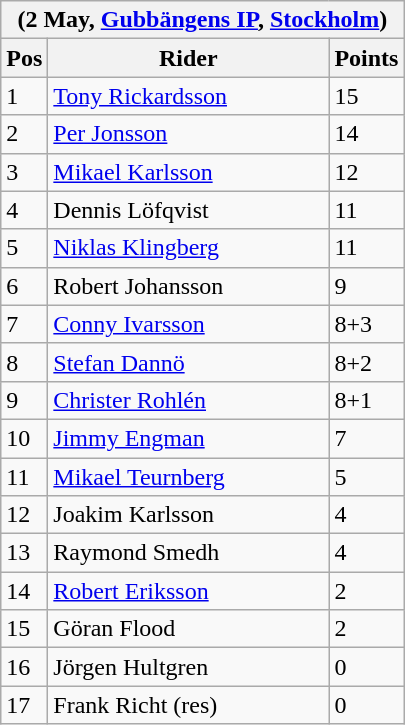<table class="wikitable">
<tr>
<th colspan="6">(2 May, <a href='#'>Gubbängens IP</a>, <a href='#'>Stockholm</a>)</th>
</tr>
<tr>
<th width=20>Pos</th>
<th width=180>Rider</th>
<th width=40>Points</th>
</tr>
<tr>
<td>1</td>
<td style="text-align:left;"><a href='#'>Tony Rickardsson</a></td>
<td>15</td>
</tr>
<tr>
<td>2</td>
<td style="text-align:left;"><a href='#'>Per Jonsson</a></td>
<td>14</td>
</tr>
<tr>
<td>3</td>
<td style="text-align:left;"><a href='#'>Mikael Karlsson</a></td>
<td>12</td>
</tr>
<tr>
<td>4</td>
<td style="text-align:left;">Dennis Löfqvist</td>
<td>11</td>
</tr>
<tr>
<td>5</td>
<td style="text-align:left;"><a href='#'>Niklas Klingberg </a></td>
<td>11</td>
</tr>
<tr>
<td>6</td>
<td style="text-align:left;">Robert Johansson</td>
<td>9</td>
</tr>
<tr>
<td>7</td>
<td style="text-align:left;"><a href='#'>Conny Ivarsson</a></td>
<td>8+3</td>
</tr>
<tr>
<td>8</td>
<td style="text-align:left;"><a href='#'>Stefan Dannö</a></td>
<td>8+2</td>
</tr>
<tr>
<td>9</td>
<td style="text-align:left;"><a href='#'>Christer Rohlén</a></td>
<td>8+1</td>
</tr>
<tr>
<td>10</td>
<td style="text-align:left;"><a href='#'>Jimmy Engman</a></td>
<td>7</td>
</tr>
<tr>
<td>11</td>
<td style="text-align:left;"><a href='#'>Mikael Teurnberg</a></td>
<td>5</td>
</tr>
<tr>
<td>12</td>
<td style="text-align:left;">Joakim Karlsson</td>
<td>4</td>
</tr>
<tr>
<td>13</td>
<td style="text-align:left;">Raymond Smedh</td>
<td>4</td>
</tr>
<tr>
<td>14</td>
<td style="text-align:left;"><a href='#'>Robert Eriksson</a></td>
<td>2</td>
</tr>
<tr>
<td>15</td>
<td style="text-align:left;">Göran Flood</td>
<td>2</td>
</tr>
<tr>
<td>16</td>
<td style="text-align:left;">Jörgen Hultgren</td>
<td>0</td>
</tr>
<tr>
<td>17</td>
<td style="text-align:left;">Frank Richt (res)</td>
<td>0</td>
</tr>
</table>
